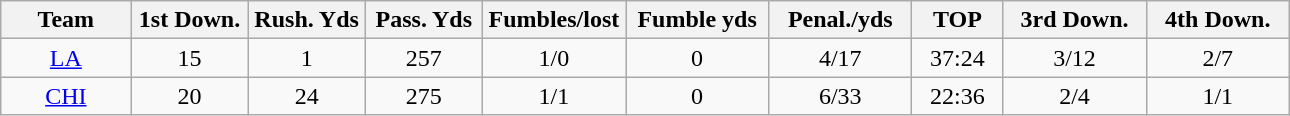<table class="wikitable sortable">
<tr>
<th bgcolor="#DDDDFF" width="10%">Team</th>
<th bgcolor="#DDDDFF" width="9%">1st Down.</th>
<th bgcolor="#DDDDFF" width="9%">Rush. Yds</th>
<th bgcolor="#DDDDFF" width="9%">Pass. Yds</th>
<th bgcolor="#DDDDFF" width="11%">Fumbles/lost</th>
<th bgcolor="#DDDDFF" width="11%">Fumble yds</th>
<th bgcolor="#DDDDFF" width="11%">Penal./yds</th>
<th bgcolor="#DDDDFF" width="7%">TOP</th>
<th bgcolor="#DDDDFF" width="11%">3rd Down.</th>
<th bgcolor="#DDDDFF" width="11%">4th Down.</th>
</tr>
<tr align="center">
<td><a href='#'>LA</a></td>
<td>15</td>
<td>1</td>
<td>257</td>
<td>1/0</td>
<td>0</td>
<td>4/17</td>
<td>37:24</td>
<td>3/12</td>
<td>2/7</td>
</tr>
<tr align="center">
<td><a href='#'>CHI</a></td>
<td>20</td>
<td>24</td>
<td>275</td>
<td>1/1</td>
<td>0</td>
<td>6/33</td>
<td>22:36</td>
<td>2/4</td>
<td>1/1</td>
</tr>
</table>
